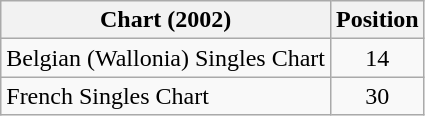<table class="wikitable sortable">
<tr>
<th>Chart (2002)</th>
<th>Position</th>
</tr>
<tr>
<td>Belgian (Wallonia) Singles Chart</td>
<td align="center">14</td>
</tr>
<tr>
<td>French Singles Chart</td>
<td align="center">30</td>
</tr>
</table>
